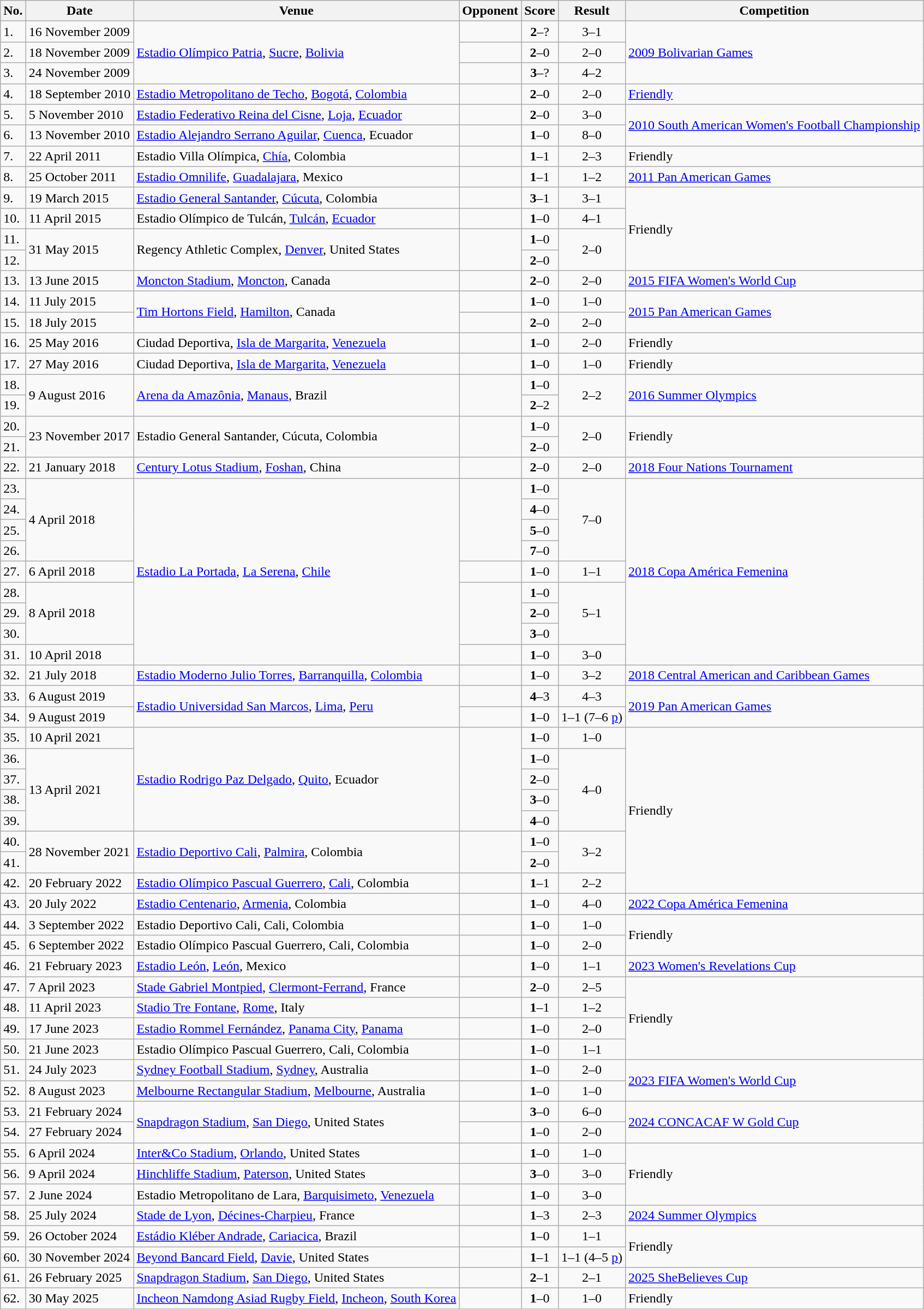<table class="wikitable">
<tr>
<th>No.</th>
<th>Date</th>
<th>Venue</th>
<th>Opponent</th>
<th>Score</th>
<th>Result</th>
<th>Competition</th>
</tr>
<tr>
<td>1.</td>
<td>16 November 2009</td>
<td rowspan=3><a href='#'>Estadio Olímpico Patria</a>, <a href='#'>Sucre</a>, <a href='#'>Bolivia</a></td>
<td></td>
<td align=center><strong>2</strong>–?</td>
<td align=center>3–1</td>
<td rowspan=3><a href='#'>2009 Bolivarian Games</a></td>
</tr>
<tr>
<td>2.</td>
<td>18 November 2009</td>
<td></td>
<td align=center><strong>2</strong>–0</td>
<td align=center>2–0</td>
</tr>
<tr>
<td>3.</td>
<td>24 November 2009</td>
<td></td>
<td align=center><strong>3</strong>–?</td>
<td align=center>4–2</td>
</tr>
<tr>
<td>4.</td>
<td>18 September 2010</td>
<td><a href='#'>Estadio Metropolitano de Techo</a>, <a href='#'>Bogotá</a>, <a href='#'>Colombia</a></td>
<td></td>
<td align=center><strong>2</strong>–0</td>
<td align=center>2–0</td>
<td><a href='#'>Friendly</a></td>
</tr>
<tr>
<td>5.</td>
<td>5 November 2010</td>
<td><a href='#'>Estadio Federativo Reina del Cisne</a>, <a href='#'>Loja</a>, <a href='#'>Ecuador</a></td>
<td></td>
<td align=center><strong>2</strong>–0</td>
<td align=center>3–0</td>
<td rowspan=2><a href='#'>2010 South American Women's Football Championship</a></td>
</tr>
<tr>
<td>6.</td>
<td>13 November 2010</td>
<td><a href='#'>Estadio Alejandro Serrano Aguilar</a>, <a href='#'>Cuenca</a>, Ecuador</td>
<td></td>
<td align=center><strong>1</strong>–0</td>
<td align=center>8–0</td>
</tr>
<tr>
<td>7.</td>
<td>22 April 2011</td>
<td>Estadio Villa Olímpica, <a href='#'>Chía</a>, Colombia</td>
<td></td>
<td align=center><strong>1</strong>–1</td>
<td align=center>2–3</td>
<td>Friendly</td>
</tr>
<tr>
<td>8.</td>
<td>25 October 2011</td>
<td><a href='#'>Estadio Omnilife</a>, <a href='#'>Guadalajara</a>, Mexico</td>
<td></td>
<td align=center><strong>1</strong>–1</td>
<td align=center>1–2</td>
<td><a href='#'>2011 Pan American Games</a></td>
</tr>
<tr>
<td>9.</td>
<td>19 March 2015</td>
<td><a href='#'>Estadio General Santander</a>, <a href='#'>Cúcuta</a>, Colombia</td>
<td></td>
<td align=center><strong>3</strong>–1</td>
<td align=center>3–1</td>
<td rowspan=4>Friendly</td>
</tr>
<tr>
<td>10.</td>
<td>11 April 2015</td>
<td>Estadio Olímpico de Tulcán, <a href='#'>Tulcán</a>, <a href='#'>Ecuador</a></td>
<td></td>
<td align=center><strong>1</strong>–0</td>
<td align=center>4–1</td>
</tr>
<tr>
<td>11.</td>
<td rowspan=2>31 May 2015</td>
<td rowspan=2>Regency Athletic Complex, <a href='#'>Denver</a>, United States</td>
<td rowspan=2></td>
<td align=center><strong>1</strong>–0</td>
<td rowspan=2 align=center>2–0</td>
</tr>
<tr>
<td>12.</td>
<td align=center><strong>2</strong>–0</td>
</tr>
<tr>
<td>13.</td>
<td>13 June 2015</td>
<td><a href='#'>Moncton Stadium</a>, <a href='#'>Moncton</a>, Canada</td>
<td></td>
<td align=center><strong>2</strong>–0</td>
<td align=center>2–0</td>
<td><a href='#'>2015 FIFA Women's World Cup</a></td>
</tr>
<tr>
<td>14.</td>
<td>11 July 2015</td>
<td rowspan=2><a href='#'>Tim Hortons Field</a>, <a href='#'>Hamilton</a>, Canada</td>
<td></td>
<td align=center><strong>1</strong>–0</td>
<td align=center>1–0</td>
<td rowspan=2><a href='#'>2015 Pan American Games</a></td>
</tr>
<tr>
<td>15.</td>
<td>18 July 2015</td>
<td></td>
<td align=center><strong>2</strong>–0</td>
<td align=center>2–0</td>
</tr>
<tr>
<td>16.</td>
<td>25 May 2016</td>
<td>Ciudad Deportiva, <a href='#'>Isla de Margarita</a>, <a href='#'>Venezuela</a></td>
<td></td>
<td align=center><strong>1</strong>–0</td>
<td align=center>2–0</td>
<td>Friendly</td>
</tr>
<tr>
<td>17.</td>
<td>27 May 2016</td>
<td>Ciudad Deportiva, <a href='#'>Isla de Margarita</a>, <a href='#'>Venezuela</a></td>
<td></td>
<td align=center><strong>1</strong>–0</td>
<td align=center>1–0</td>
<td>Friendly</td>
</tr>
<tr>
<td>18.</td>
<td rowspan=2>9 August 2016</td>
<td rowspan=2><a href='#'>Arena da Amazônia</a>, <a href='#'>Manaus</a>, Brazil</td>
<td rowspan=2></td>
<td align=center><strong>1</strong>–0</td>
<td rowspan=2 align=center>2–2</td>
<td rowspan=2><a href='#'>2016 Summer Olympics</a></td>
</tr>
<tr>
<td>19.</td>
<td align=center><strong>2</strong>–2</td>
</tr>
<tr>
<td>20.</td>
<td rowspan=2>23 November 2017</td>
<td rowspan=2>Estadio General Santander, Cúcuta, Colombia</td>
<td rowspan=2></td>
<td align=center><strong>1</strong>–0</td>
<td rowspan=2 align=center>2–0</td>
<td rowspan=2>Friendly</td>
</tr>
<tr>
<td>21.</td>
<td align=center><strong>2</strong>–0</td>
</tr>
<tr>
<td>22.</td>
<td>21 January 2018</td>
<td><a href='#'>Century Lotus Stadium</a>, <a href='#'>Foshan</a>, China</td>
<td></td>
<td align=center><strong>2</strong>–0</td>
<td align=center>2–0</td>
<td><a href='#'>2018 Four Nations Tournament</a></td>
</tr>
<tr>
<td>23.</td>
<td rowspan=4>4 April 2018</td>
<td rowspan=9><a href='#'>Estadio La Portada</a>, <a href='#'>La Serena</a>, <a href='#'>Chile</a></td>
<td rowspan=4></td>
<td align=center><strong>1</strong>–0</td>
<td rowspan=4 align=center>7–0</td>
<td rowspan=9><a href='#'>2018 Copa América Femenina</a></td>
</tr>
<tr>
<td>24.</td>
<td align=center><strong>4</strong>–0</td>
</tr>
<tr>
<td>25.</td>
<td align=center><strong>5</strong>–0</td>
</tr>
<tr>
<td>26.</td>
<td align=center><strong>7</strong>–0</td>
</tr>
<tr>
<td>27.</td>
<td>6 April 2018</td>
<td></td>
<td align=center><strong>1</strong>–0</td>
<td align=center>1–1</td>
</tr>
<tr>
<td>28.</td>
<td rowspan=3>8 April 2018</td>
<td rowspan=3></td>
<td align=center><strong>1</strong>–0</td>
<td rowspan=3 align=center>5–1</td>
</tr>
<tr>
<td>29.</td>
<td align=center><strong>2</strong>–0</td>
</tr>
<tr>
<td>30.</td>
<td align=center><strong>3</strong>–0</td>
</tr>
<tr>
<td>31.</td>
<td>10 April 2018</td>
<td></td>
<td align=center><strong>1</strong>–0</td>
<td align=center>3–0</td>
</tr>
<tr>
<td>32.</td>
<td>21 July 2018</td>
<td><a href='#'>Estadio Moderno Julio Torres</a>, <a href='#'>Barranquilla</a>, <a href='#'>Colombia</a></td>
<td></td>
<td align=center><strong>1</strong>–0</td>
<td align=center>3–2</td>
<td><a href='#'>2018 Central American and Caribbean Games</a></td>
</tr>
<tr>
<td>33.</td>
<td>6 August 2019</td>
<td rowspan=2><a href='#'>Estadio Universidad San Marcos</a>, <a href='#'>Lima</a>, <a href='#'>Peru</a></td>
<td></td>
<td align=center><strong>4</strong>–3</td>
<td align=center>4–3 </td>
<td rowspan=2><a href='#'>2019 Pan American Games</a></td>
</tr>
<tr>
<td>34.</td>
<td>9 August 2019</td>
<td></td>
<td align=center><strong>1</strong>–0</td>
<td align=center>1–1  (7–6 <a href='#'>p</a>)</td>
</tr>
<tr>
<td>35.</td>
<td>10 April 2021</td>
<td rowspan=5><a href='#'>Estadio Rodrigo Paz Delgado</a>, <a href='#'>Quito</a>, Ecuador</td>
<td rowspan=5></td>
<td align=center><strong>1</strong>–0</td>
<td align=center>1–0</td>
<td rowspan=8>Friendly</td>
</tr>
<tr>
<td>36.</td>
<td rowspan=4>13 April 2021</td>
<td align=center><strong>1</strong>–0</td>
<td rowspan=4 align=center>4–0</td>
</tr>
<tr>
<td>37.</td>
<td align=center><strong>2</strong>–0</td>
</tr>
<tr>
<td>38.</td>
<td align=center><strong>3</strong>–0</td>
</tr>
<tr>
<td>39.</td>
<td align=center><strong>4</strong>–0</td>
</tr>
<tr>
<td>40.</td>
<td rowspan=2>28 November 2021</td>
<td rowspan=2><a href='#'>Estadio Deportivo Cali</a>, <a href='#'>Palmira</a>, Colombia</td>
<td rowspan=2></td>
<td align=center><strong>1</strong>–0</td>
<td rowspan=2 align=center>3–2</td>
</tr>
<tr>
<td>41.</td>
<td align=center><strong>2</strong>–0</td>
</tr>
<tr>
<td>42.</td>
<td>20 February 2022</td>
<td><a href='#'>Estadio Olímpico Pascual Guerrero</a>, <a href='#'>Cali</a>, Colombia</td>
<td></td>
<td align=center><strong>1</strong>–1</td>
<td align=center>2–2</td>
</tr>
<tr>
<td>43.</td>
<td>20 July 2022</td>
<td><a href='#'>Estadio Centenario</a>, <a href='#'>Armenia</a>, Colombia</td>
<td></td>
<td align=center><strong>1</strong>–0</td>
<td align=center>4–0</td>
<td><a href='#'>2022 Copa América Femenina</a></td>
</tr>
<tr>
<td>44.</td>
<td>3 September 2022</td>
<td>Estadio Deportivo Cali, Cali, Colombia</td>
<td></td>
<td align=center><strong>1</strong>–0</td>
<td align=center>1–0</td>
<td rowspan=2>Friendly</td>
</tr>
<tr>
<td>45.</td>
<td>6 September 2022</td>
<td>Estadio Olímpico Pascual Guerrero, Cali, Colombia</td>
<td></td>
<td align=center><strong>1</strong>–0</td>
<td align=center>2–0</td>
</tr>
<tr>
<td>46.</td>
<td>21 February 2023</td>
<td><a href='#'>Estadio León</a>, <a href='#'>León</a>, Mexico</td>
<td></td>
<td align=center><strong>1</strong>–0</td>
<td align=center>1–1</td>
<td><a href='#'>2023 Women's Revelations Cup</a></td>
</tr>
<tr>
<td>47.</td>
<td>7 April 2023</td>
<td><a href='#'>Stade Gabriel Montpied</a>, <a href='#'>Clermont-Ferrand</a>, France</td>
<td></td>
<td align=center><strong>2</strong>–0</td>
<td align=center>2–5</td>
<td rowspan=4>Friendly</td>
</tr>
<tr>
<td>48.</td>
<td>11 April 2023</td>
<td><a href='#'>Stadio Tre Fontane</a>, <a href='#'>Rome</a>, Italy</td>
<td></td>
<td align=center><strong>1</strong>–1</td>
<td align=center>1–2</td>
</tr>
<tr>
<td>49.</td>
<td>17 June 2023</td>
<td><a href='#'>Estadio Rommel Fernández</a>, <a href='#'>Panama City</a>, <a href='#'>Panama</a></td>
<td></td>
<td align=center><strong>1</strong>–0</td>
<td align=center>2–0</td>
</tr>
<tr>
<td>50.</td>
<td>21 June 2023</td>
<td>Estadio Olímpico Pascual Guerrero, Cali, Colombia</td>
<td></td>
<td align=center><strong>1</strong>–0</td>
<td align=center>1–1</td>
</tr>
<tr>
<td>51.</td>
<td>24 July 2023</td>
<td><a href='#'>Sydney Football Stadium</a>, <a href='#'>Sydney</a>, Australia</td>
<td></td>
<td align=center><strong>1</strong>–0</td>
<td align=center>2–0</td>
<td rowspan=2><a href='#'>2023 FIFA Women's World Cup</a></td>
</tr>
<tr>
<td>52.</td>
<td>8 August 2023</td>
<td><a href='#'>Melbourne Rectangular Stadium</a>, <a href='#'>Melbourne</a>, Australia</td>
<td></td>
<td align=center><strong>1</strong>–0</td>
<td align=center>1–0</td>
</tr>
<tr>
<td>53.</td>
<td>21 February 2024</td>
<td rowspan=2><a href='#'>Snapdragon Stadium</a>, <a href='#'>San Diego</a>, United States</td>
<td></td>
<td align=center><strong>3</strong>–0</td>
<td align=center>6–0</td>
<td rowspan=2><a href='#'>2024 CONCACAF W Gold Cup</a></td>
</tr>
<tr>
<td>54.</td>
<td>27 February 2024</td>
<td></td>
<td align=center><strong>1</strong>–0</td>
<td align=center>2–0</td>
</tr>
<tr>
<td>55.</td>
<td>6 April 2024</td>
<td><a href='#'>Inter&Co Stadium</a>, <a href='#'>Orlando</a>, United States</td>
<td></td>
<td align=center><strong>1</strong>–0</td>
<td align=center>1–0</td>
<td rowspan=3>Friendly</td>
</tr>
<tr>
<td>56.</td>
<td>9 April 2024</td>
<td><a href='#'>Hinchliffe Stadium</a>, <a href='#'>Paterson</a>, United States</td>
<td></td>
<td align=center><strong>3</strong>–0</td>
<td align=center>3–0</td>
</tr>
<tr>
<td>57.</td>
<td>2 June 2024</td>
<td>Estadio Metropolitano de Lara, <a href='#'>Barquisimeto</a>, <a href='#'>Venezuela</a></td>
<td></td>
<td align=center><strong>1</strong>–0</td>
<td align=center>3–0</td>
</tr>
<tr>
<td>58.</td>
<td>25 July 2024</td>
<td><a href='#'>Stade de Lyon</a>, <a href='#'>Décines-Charpieu</a>, France</td>
<td></td>
<td align=center><strong>1</strong>–3</td>
<td align=center>2–3</td>
<td><a href='#'>2024 Summer Olympics</a></td>
</tr>
<tr>
<td>59.</td>
<td>26 October 2024</td>
<td><a href='#'>Estádio Kléber Andrade</a>, <a href='#'>Cariacica</a>, Brazil</td>
<td></td>
<td align=center><strong>1</strong>–0</td>
<td align=center>1–1</td>
<td rowspan=2>Friendly</td>
</tr>
<tr>
<td>60.</td>
<td>30 November 2024</td>
<td><a href='#'>Beyond Bancard Field</a>, <a href='#'>Davie</a>, United States</td>
<td></td>
<td align=center><strong>1</strong>–1</td>
<td align=center>1–1 (4–5 <a href='#'>p</a>)</td>
</tr>
<tr>
<td>61.</td>
<td>26 February 2025</td>
<td><a href='#'>Snapdragon Stadium</a>, <a href='#'>San Diego</a>, United States</td>
<td></td>
<td align=center><strong>2</strong>–1</td>
<td align=center>2–1</td>
<td><a href='#'>2025 SheBelieves Cup</a></td>
</tr>
<tr>
<td>62.</td>
<td>30 May 2025</td>
<td><a href='#'>Incheon Namdong Asiad Rugby Field</a>, <a href='#'>Incheon</a>, <a href='#'>South Korea</a></td>
<td></td>
<td align=center><strong>1</strong>–0</td>
<td align=center>1–0</td>
<td>Friendly</td>
</tr>
<tr>
</tr>
</table>
